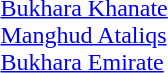<table - valign=top>
<tr>
<td colspan=100% style="text-align:left"><br> <a href='#'>Bukhara Khanate</a> <br>
 <a href='#'>Manghud Ataliqs</a> <br>
 <a href='#'>Bukhara Emirate</a></td>
</tr>
</table>
